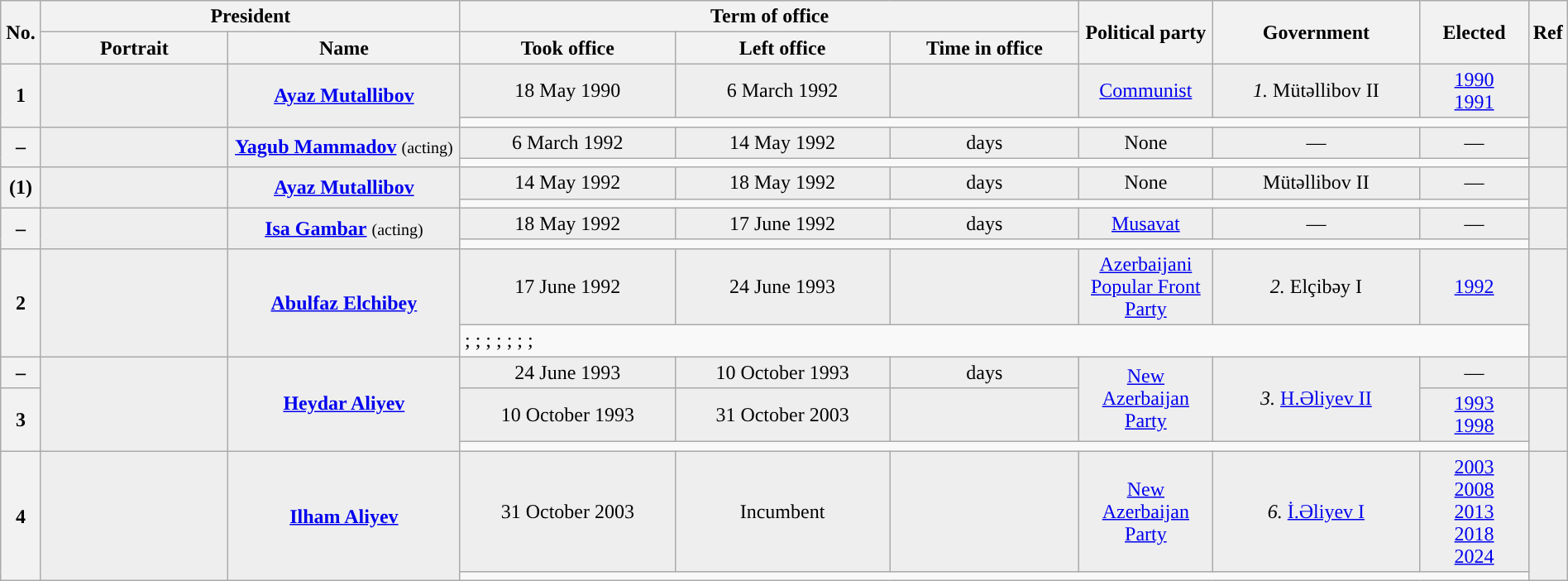<table class="wikitable"  style="text-align:center"  width="100%">
<tr>
<th rowspan=2 style="width:25px;">No.</th>
<th colspan=2 style="width:280px;">President<br></th>
<th colspan=3>Term of office</th>
<th style="width:100px;" rowspan="2">Political party</th>
<th style="width:160px;" rowspan="2">Government</th>
<th rowspan=2>Elected</th>
<th rowspan=2 style="width:20px;">Ref</th>
</tr>
<tr>
<th>Portrait</th>
<th width=180px>Name</th>
<th>Took office</th>
<th>Left office</th>
<th>Time in office</th>
</tr>
<tr bgcolor=#EEEEEE>
<th rowspan=2 style="background:">1</th>
<td rowspan=2></td>
<td rowspan=2><strong><a href='#'>Ayaz Mutallibov</a></strong><br></td>
<td>18 May 1990</td>
<td>6 March 1992</td>
<td></td>
<td style="background:"><a href='#'><span>Communist <br></span></a></td>
<td><em>1.</em> Mütəllibov II</td>
<td><a href='#'>1990</a><br><a href='#'>1991</a></td>
<td rowspan=2></td>
</tr>
<tr>
<td colspan=6 align=left></td>
</tr>
<tr bgcolor=#EEEEEE>
<th rowspan=2 style="background:">–</th>
<td rowspan=2></td>
<td rowspan=2><strong><a href='#'>Yagub Mammadov</a></strong> <small>(acting)</small><br></td>
<td>6 March 1992</td>
<td>14 May 1992</td>
<td> days</td>
<td style="background:">None</td>
<td>—</td>
<td>—</td>
<td rowspan=2></td>
</tr>
<tr>
<td colspan=6 align=left></td>
</tr>
<tr bgcolor=#EEEEEE>
<th rowspan=2 style="background:">(1)</th>
<td rowspan=2></td>
<td rowspan=2><strong><a href='#'>Ayaz Mutallibov</a></strong><br></td>
<td>14 May 1992</td>
<td>18 May 1992</td>
<td> days</td>
<td style="background:">None</td>
<td>Mütəllibov II</td>
<td>—</td>
<td rowspan=2></td>
</tr>
<tr>
<td colspan=6 align=left></td>
</tr>
<tr bgcolor=#EEEEEE>
<th rowspan=2 style="background:">–</th>
<td rowspan=2></td>
<td rowspan=2><strong><a href='#'>Isa Gambar</a></strong> <small>(acting)</small><br></td>
<td>18 May 1992</td>
<td>17 June 1992</td>
<td> days</td>
<td style="background:"><a href='#'><span>Musavat <br></span></a></td>
<td>—</td>
<td>—</td>
<td rowspan=2></td>
</tr>
<tr>
<td colspan=6 align=left></td>
</tr>
<tr bgcolor=#EEEEEE>
<th rowspan=2 style="background:">2</th>
<td rowspan=2></td>
<td rowspan=2><strong><a href='#'>Abulfaz Elchibey</a></strong><br></td>
<td>17 June 1992</td>
<td>24 June 1993</td>
<td></td>
<td style="background:"><a href='#'><span>Azerbaijani Popular Front Party</span></a></td>
<td><em>2.</em> Elçibəy I</td>
<td><a href='#'>1992</a></td>
<td rowspan=2></td>
</tr>
<tr>
<td colspan=6 align=left>; ; ; ; ; ; ; </td>
</tr>
<tr bgcolor="#EEEEEE">
<th>–</th>
<td rowspan="3"></td>
<td rowspan="3"><strong><a href='#'>Heydar Aliyev</a></strong><br></td>
<td>24 June 1993</td>
<td>10 October 1993</td>
<td> days</td>
<td rowspan="2" style="background:"><a href='#'><span>New Azerbaijan Party</span></a></td>
<td rowspan="2"><em>3.</em> <a href='#'>H.Əliyev II</a></td>
<td>—</td>
<td></td>
</tr>
<tr bgcolor="#EEEEEE">
<th rowspan="2" style="background:">3</th>
<td>10 October 1993</td>
<td>31 October 2003</td>
<td></td>
<td><a href='#'>1993</a><br><a href='#'>1998</a></td>
<td rowspan="2"></td>
</tr>
<tr>
<td colspan=6 align=left></td>
</tr>
<tr bgcolor=#EEEEEE>
<th rowspan=2 style="background:">4</th>
<td rowspan=2></td>
<td rowspan=2><strong><a href='#'>Ilham Aliyev</a></strong><br></td>
<td>31 October 2003</td>
<td>Incumbent</td>
<td></td>
<td style="background:"><a href='#'><span>New Azerbaijan Party</span></a></td>
<td><em>6.</em> <a href='#'>İ.Əliyev I</a></td>
<td><a href='#'>2003</a><br><a href='#'>2008</a><br><a href='#'>2013</a><br><a href='#'>2018</a><br><a href='#'>2024</a></td>
<td rowspan=2></td>
</tr>
<tr>
<td colspan=6 align=left></td>
</tr>
</table>
